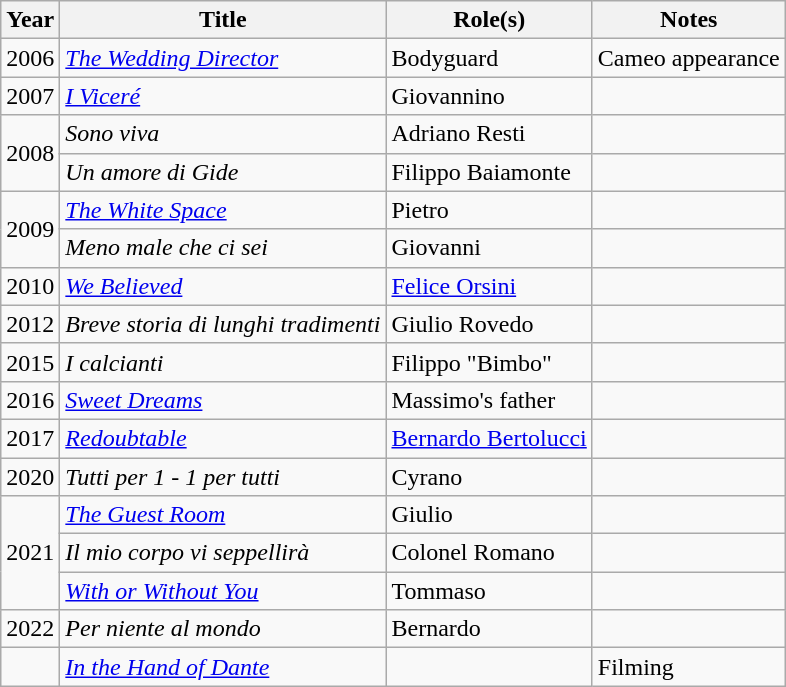<table class="wikitable plainrowheaders sortable">
<tr>
<th scope="col">Year</th>
<th scope="col">Title</th>
<th scope="col">Role(s)</th>
<th scope="col" class="unsortable">Notes</th>
</tr>
<tr>
<td>2006</td>
<td><em><a href='#'>The Wedding Director</a></em></td>
<td>Bodyguard</td>
<td>Cameo appearance</td>
</tr>
<tr>
<td>2007</td>
<td><em><a href='#'>I Viceré</a></em></td>
<td>Giovannino</td>
<td></td>
</tr>
<tr>
<td rowspan="2">2008</td>
<td><em>Sono viva</em></td>
<td>Adriano Resti</td>
<td></td>
</tr>
<tr>
<td><em>Un amore di Gide</em></td>
<td>Filippo Baiamonte</td>
<td></td>
</tr>
<tr>
<td rowspan="2">2009</td>
<td><em><a href='#'>The White Space</a></em></td>
<td>Pietro</td>
<td></td>
</tr>
<tr>
<td><em>Meno male che ci sei</em></td>
<td>Giovanni</td>
<td></td>
</tr>
<tr>
<td>2010</td>
<td><em><a href='#'>We Believed</a></em></td>
<td><a href='#'>Felice Orsini</a></td>
<td></td>
</tr>
<tr>
<td>2012</td>
<td><em>Breve storia di lunghi tradimenti</em></td>
<td>Giulio Rovedo</td>
<td></td>
</tr>
<tr>
<td>2015</td>
<td><em>I calcianti</em></td>
<td>Filippo "Bimbo"</td>
<td></td>
</tr>
<tr>
<td>2016</td>
<td><em><a href='#'>Sweet Dreams</a></em></td>
<td>Massimo's father</td>
<td></td>
</tr>
<tr>
<td>2017</td>
<td><em><a href='#'>Redoubtable</a></em></td>
<td><a href='#'>Bernardo Bertolucci</a></td>
<td></td>
</tr>
<tr>
<td>2020</td>
<td><em>Tutti per 1 - 1 per tutti</em></td>
<td>Cyrano</td>
<td></td>
</tr>
<tr>
<td rowspan="3">2021</td>
<td><em><a href='#'>The Guest Room</a></em></td>
<td>Giulio</td>
<td></td>
</tr>
<tr>
<td><em>Il mio corpo vi seppellirà</em></td>
<td>Colonel Romano</td>
<td></td>
</tr>
<tr>
<td><em><a href='#'>With or Without You</a></em></td>
<td>Tommaso</td>
<td></td>
</tr>
<tr>
<td>2022</td>
<td><em>Per niente al mondo</em></td>
<td>Bernardo</td>
<td></td>
</tr>
<tr>
<td></td>
<td><em><a href='#'>In the Hand of Dante</a></em></td>
<td></td>
<td>Filming</td>
</tr>
</table>
